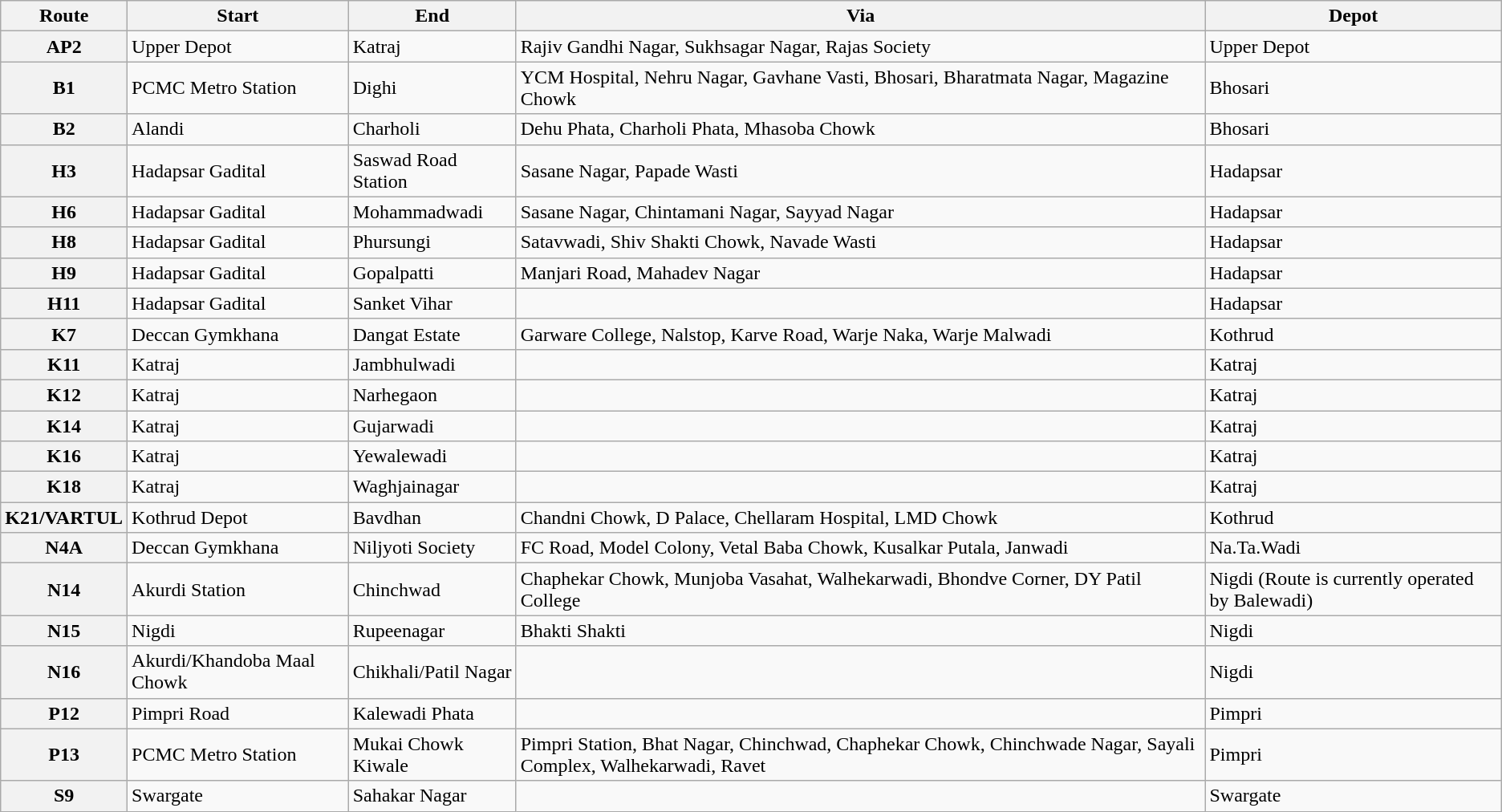<table class="wikitable sortable">
<tr>
<th>Route</th>
<th>Start</th>
<th>End</th>
<th>Via</th>
<th>Depot</th>
</tr>
<tr>
<th>AP2</th>
<td>Upper Depot</td>
<td>Katraj</td>
<td>Rajiv Gandhi Nagar, Sukhsagar Nagar, Rajas Society</td>
<td>Upper Depot</td>
</tr>
<tr>
<th>B1</th>
<td>PCMC Metro Station</td>
<td>Dighi</td>
<td>YCM Hospital, Nehru Nagar, Gavhane Vasti, Bhosari, Bharatmata Nagar, Magazine Chowk</td>
<td>Bhosari</td>
</tr>
<tr>
<th>B2</th>
<td>Alandi</td>
<td>Charholi</td>
<td>Dehu Phata, Charholi Phata, Mhasoba Chowk</td>
<td>Bhosari</td>
</tr>
<tr>
<th>H3</th>
<td>Hadapsar Gadital</td>
<td>Saswad Road Station</td>
<td>Sasane Nagar, Papade Wasti</td>
<td>Hadapsar</td>
</tr>
<tr>
<th>H6</th>
<td>Hadapsar Gadital</td>
<td>Mohammadwadi</td>
<td>Sasane Nagar, Chintamani Nagar, Sayyad Nagar</td>
<td>Hadapsar</td>
</tr>
<tr>
<th>H8</th>
<td>Hadapsar Gadital</td>
<td>Phursungi</td>
<td>Satavwadi, Shiv Shakti Chowk, Navade Wasti</td>
<td>Hadapsar</td>
</tr>
<tr>
<th>H9</th>
<td>Hadapsar Gadital</td>
<td>Gopalpatti</td>
<td>Manjari Road, Mahadev Nagar</td>
<td>Hadapsar</td>
</tr>
<tr>
<th>H11</th>
<td>Hadapsar Gadital</td>
<td>Sanket Vihar</td>
<td></td>
<td>Hadapsar</td>
</tr>
<tr>
<th>K7</th>
<td>Deccan Gymkhana</td>
<td>Dangat Estate</td>
<td>Garware College, Nalstop, Karve Road, Warje Naka, Warje Malwadi</td>
<td>Kothrud</td>
</tr>
<tr>
<th>K11</th>
<td>Katraj</td>
<td>Jambhulwadi</td>
<td></td>
<td>Katraj</td>
</tr>
<tr>
<th>K12</th>
<td>Katraj</td>
<td>Narhegaon</td>
<td></td>
<td>Katraj</td>
</tr>
<tr>
<th>K14</th>
<td>Katraj</td>
<td>Gujarwadi</td>
<td></td>
<td>Katraj</td>
</tr>
<tr>
<th>K16</th>
<td>Katraj</td>
<td>Yewalewadi</td>
<td></td>
<td>Katraj</td>
</tr>
<tr>
<th>K18</th>
<td>Katraj</td>
<td>Waghjainagar</td>
<td></td>
<td>Katraj</td>
</tr>
<tr>
<th>K21/VARTUL</th>
<td>Kothrud Depot</td>
<td>Bavdhan</td>
<td>Chandni Chowk, D Palace, Chellaram Hospital, LMD Chowk</td>
<td>Kothrud</td>
</tr>
<tr>
<th>N4A</th>
<td>Deccan Gymkhana</td>
<td>Niljyoti Society</td>
<td>FC Road, Model Colony, Vetal Baba Chowk, Kusalkar Putala, Janwadi</td>
<td>Na.Ta.Wadi</td>
</tr>
<tr>
<th>N14</th>
<td>Akurdi Station</td>
<td>Chinchwad</td>
<td>Chaphekar Chowk, Munjoba Vasahat, Walhekarwadi, Bhondve Corner, DY Patil College</td>
<td>Nigdi (Route is currently operated by Balewadi)</td>
</tr>
<tr>
<th>N15</th>
<td>Nigdi</td>
<td>Rupeenagar</td>
<td>Bhakti Shakti</td>
<td>Nigdi</td>
</tr>
<tr>
<th>N16</th>
<td>Akurdi/Khandoba Maal Chowk</td>
<td>Chikhali/Patil Nagar</td>
<td></td>
<td>Nigdi</td>
</tr>
<tr>
<th>P12</th>
<td>Pimpri Road</td>
<td>Kalewadi Phata</td>
<td></td>
<td>Pimpri</td>
</tr>
<tr>
<th>P13</th>
<td>PCMC Metro Station</td>
<td>Mukai Chowk Kiwale</td>
<td>Pimpri Station, Bhat Nagar, Chinchwad, Chaphekar Chowk, Chinchwade Nagar, Sayali Complex, Walhekarwadi, Ravet</td>
<td>Pimpri</td>
</tr>
<tr>
<th>S9</th>
<td>Swargate</td>
<td>Sahakar Nagar</td>
<td></td>
<td>Swargate</td>
</tr>
</table>
